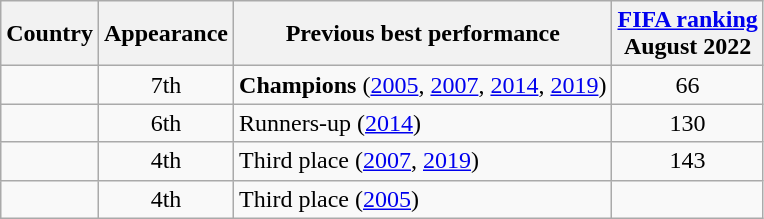<table class="wikitable sortable" style="text-align:left;">
<tr>
<th>Country</th>
<th>Appearance</th>
<th>Previous best performance</th>
<th data-sort-type="number"><a href='#'>FIFA ranking</a><br>August 2022</th>
</tr>
<tr>
<td></td>
<td align=center>7th</td>
<td><strong>Champions</strong> (<a href='#'>2005</a>, <a href='#'>2007</a>, <a href='#'>2014</a>, <a href='#'>2019</a>)</td>
<td align="center">66</td>
</tr>
<tr>
<td></td>
<td align=center>6th</td>
<td>Runners-up (<a href='#'>2014</a>)</td>
<td align=center>130</td>
</tr>
<tr>
<td></td>
<td align=center>4th</td>
<td>Third place (<a href='#'>2007</a>, <a href='#'>2019</a>)</td>
<td align="center">143</td>
</tr>
<tr>
<td></td>
<td align=center>4th</td>
<td>Third place (<a href='#'>2005</a>)</td>
<td align="center"></td>
</tr>
</table>
